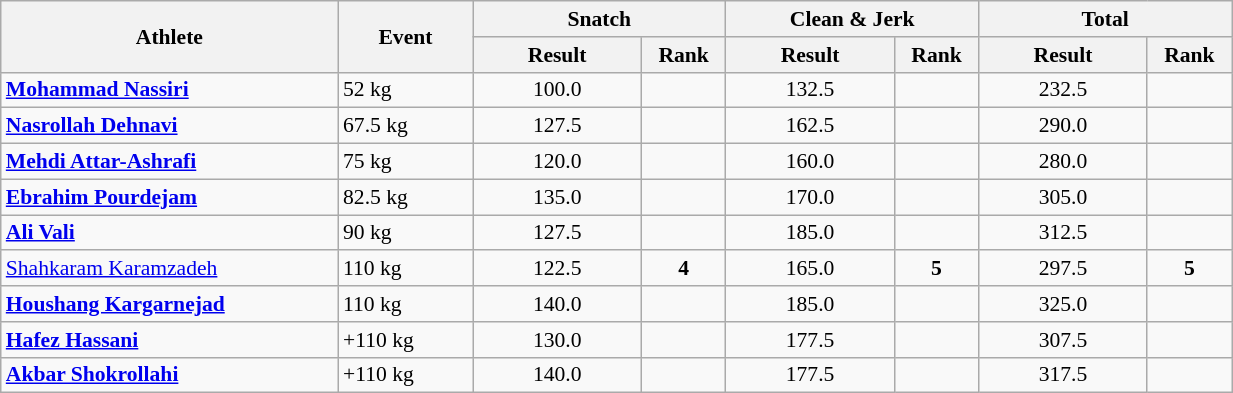<table class="wikitable" width="65%" style="text-align:center; font-size:90%">
<tr>
<th width="20%" rowspan=2>Athlete</th>
<th width="8%" rowspan=2>Event</th>
<th colspan=2>Snatch</th>
<th colspan=2>Clean & Jerk</th>
<th colspan=2>Total</th>
</tr>
<tr>
<th width="10%">Result</th>
<th width="5%">Rank</th>
<th width="10%">Result</th>
<th width="5%">Rank</th>
<th width="10%">Result</th>
<th width="5%">Rank</th>
</tr>
<tr>
<td align="left"><strong><a href='#'>Mohammad Nassiri</a></strong></td>
<td align="left">52 kg</td>
<td>100.0</td>
<td></td>
<td>132.5</td>
<td></td>
<td>232.5</td>
<td></td>
</tr>
<tr>
<td align="left"><strong><a href='#'>Nasrollah Dehnavi</a></strong></td>
<td align="left">67.5 kg</td>
<td>127.5</td>
<td></td>
<td>162.5</td>
<td></td>
<td>290.0</td>
<td></td>
</tr>
<tr>
<td align="left"><strong><a href='#'>Mehdi Attar-Ashrafi</a></strong></td>
<td align="left">75 kg</td>
<td>120.0</td>
<td></td>
<td>160.0</td>
<td></td>
<td>280.0</td>
<td></td>
</tr>
<tr>
<td align="left"><strong><a href='#'>Ebrahim Pourdejam</a></strong></td>
<td align="left">82.5 kg</td>
<td>135.0</td>
<td></td>
<td>170.0</td>
<td></td>
<td>305.0</td>
<td></td>
</tr>
<tr>
<td align="left"><strong><a href='#'>Ali Vali</a></strong></td>
<td align="left">90 kg</td>
<td>127.5</td>
<td></td>
<td>185.0</td>
<td></td>
<td>312.5</td>
<td></td>
</tr>
<tr>
<td align="left"><a href='#'>Shahkaram Karamzadeh</a></td>
<td align="left">110 kg</td>
<td>122.5</td>
<td><strong>4</strong></td>
<td>165.0</td>
<td><strong>5</strong></td>
<td>297.5</td>
<td><strong>5</strong></td>
</tr>
<tr>
<td align="left"><strong><a href='#'>Houshang Kargarnejad</a></strong></td>
<td align="left">110 kg</td>
<td>140.0</td>
<td></td>
<td>185.0</td>
<td></td>
<td>325.0</td>
<td></td>
</tr>
<tr>
<td align="left"><strong><a href='#'>Hafez Hassani</a></strong></td>
<td align="left">+110 kg</td>
<td>130.0</td>
<td></td>
<td>177.5</td>
<td></td>
<td>307.5</td>
<td></td>
</tr>
<tr>
<td align="left"><strong><a href='#'>Akbar Shokrollahi</a></strong></td>
<td align="left">+110 kg</td>
<td>140.0</td>
<td></td>
<td>177.5</td>
<td></td>
<td>317.5</td>
<td></td>
</tr>
</table>
